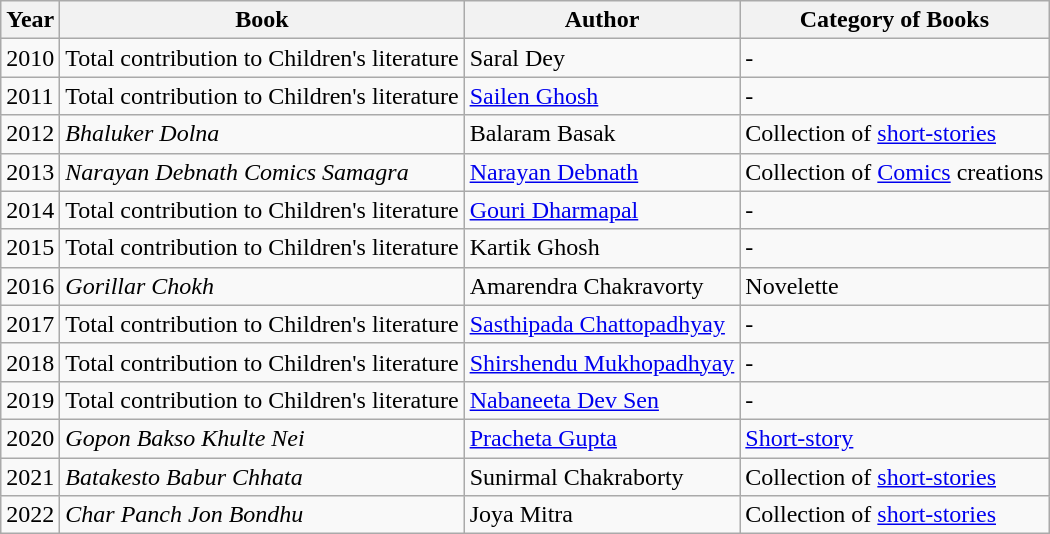<table class="wikitable">
<tr>
<th>Year</th>
<th>Book</th>
<th>Author</th>
<th>Category of Books</th>
</tr>
<tr>
<td>2010</td>
<td>Total contribution to Children's literature</td>
<td>Saral Dey</td>
<td>-</td>
</tr>
<tr>
<td>2011</td>
<td>Total contribution to Children's literature</td>
<td><a href='#'>Sailen Ghosh</a></td>
<td>-</td>
</tr>
<tr>
<td>2012</td>
<td><em>Bhaluker Dolna</em></td>
<td>Balaram Basak</td>
<td>Collection of <a href='#'>short-stories</a></td>
</tr>
<tr>
<td>2013</td>
<td><em>Narayan Debnath Comics Samagra</em></td>
<td><a href='#'>Narayan Debnath</a></td>
<td>Collection of <a href='#'>Comics</a> creations</td>
</tr>
<tr>
<td>2014</td>
<td>Total contribution to Children's literature</td>
<td><a href='#'>Gouri Dharmapal</a></td>
<td>-</td>
</tr>
<tr>
<td>2015</td>
<td>Total contribution to Children's literature</td>
<td>Kartik Ghosh</td>
<td>-</td>
</tr>
<tr>
<td>2016</td>
<td><em>Gorillar Chokh</em></td>
<td>Amarendra Chakravorty</td>
<td>Novelette</td>
</tr>
<tr>
<td>2017</td>
<td>Total contribution to Children's literature</td>
<td><a href='#'>Sasthipada Chattopadhyay</a></td>
<td>-</td>
</tr>
<tr>
<td>2018</td>
<td>Total contribution to Children's literature</td>
<td><a href='#'>Shirshendu Mukhopadhyay</a></td>
<td>-</td>
</tr>
<tr>
<td>2019</td>
<td>Total contribution to Children's literature</td>
<td><a href='#'>Nabaneeta Dev Sen</a></td>
<td>-</td>
</tr>
<tr>
<td>2020</td>
<td><em>Gopon Bakso Khulte Nei</em></td>
<td><a href='#'>Pracheta Gupta</a></td>
<td><a href='#'>Short-story</a></td>
</tr>
<tr>
<td>2021</td>
<td><em>Batakesto Babur Chhata</em></td>
<td>Sunirmal Chakraborty</td>
<td>Collection of <a href='#'>short-stories</a></td>
</tr>
<tr>
<td>2022</td>
<td><em>Char Panch Jon Bondhu</em></td>
<td>Joya Mitra</td>
<td>Collection of <a href='#'>short-stories</a></td>
</tr>
</table>
